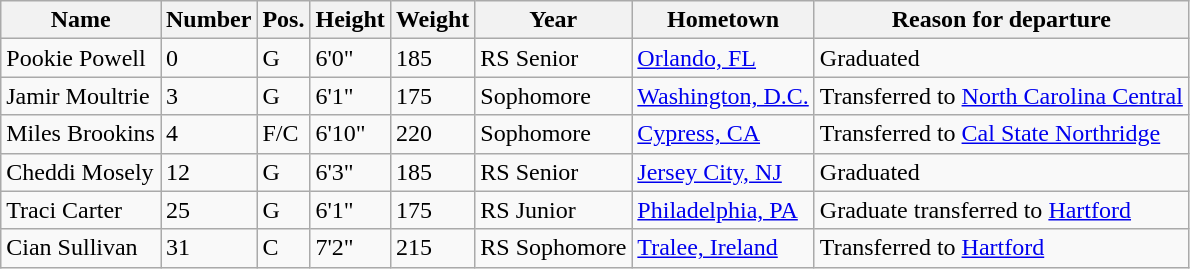<table class="wikitable sortable" border="1">
<tr>
<th>Name</th>
<th>Number</th>
<th>Pos.</th>
<th>Height</th>
<th>Weight</th>
<th>Year</th>
<th>Hometown</th>
<th class="unsortable">Reason for departure</th>
</tr>
<tr>
<td>Pookie Powell</td>
<td>0</td>
<td>G</td>
<td>6'0"</td>
<td>185</td>
<td>RS Senior</td>
<td><a href='#'>Orlando, FL</a></td>
<td>Graduated</td>
</tr>
<tr>
<td>Jamir Moultrie</td>
<td>3</td>
<td>G</td>
<td>6'1"</td>
<td>175</td>
<td>Sophomore</td>
<td><a href='#'>Washington, D.C.</a></td>
<td>Transferred to <a href='#'>North Carolina Central</a></td>
</tr>
<tr>
<td>Miles Brookins</td>
<td>4</td>
<td>F/C</td>
<td>6'10"</td>
<td>220</td>
<td>Sophomore</td>
<td><a href='#'>Cypress, CA</a></td>
<td>Transferred to <a href='#'>Cal State Northridge</a></td>
</tr>
<tr>
<td>Cheddi Mosely</td>
<td>12</td>
<td>G</td>
<td>6'3"</td>
<td>185</td>
<td>RS Senior</td>
<td><a href='#'>Jersey City, NJ</a></td>
<td>Graduated</td>
</tr>
<tr>
<td>Traci Carter</td>
<td>25</td>
<td>G</td>
<td>6'1"</td>
<td>175</td>
<td>RS Junior</td>
<td><a href='#'>Philadelphia, PA</a></td>
<td>Graduate transferred to <a href='#'>Hartford</a></td>
</tr>
<tr>
<td>Cian Sullivan</td>
<td>31</td>
<td>C</td>
<td>7'2"</td>
<td>215</td>
<td>RS Sophomore</td>
<td><a href='#'>Tralee, Ireland</a></td>
<td>Transferred to <a href='#'>Hartford</a></td>
</tr>
</table>
